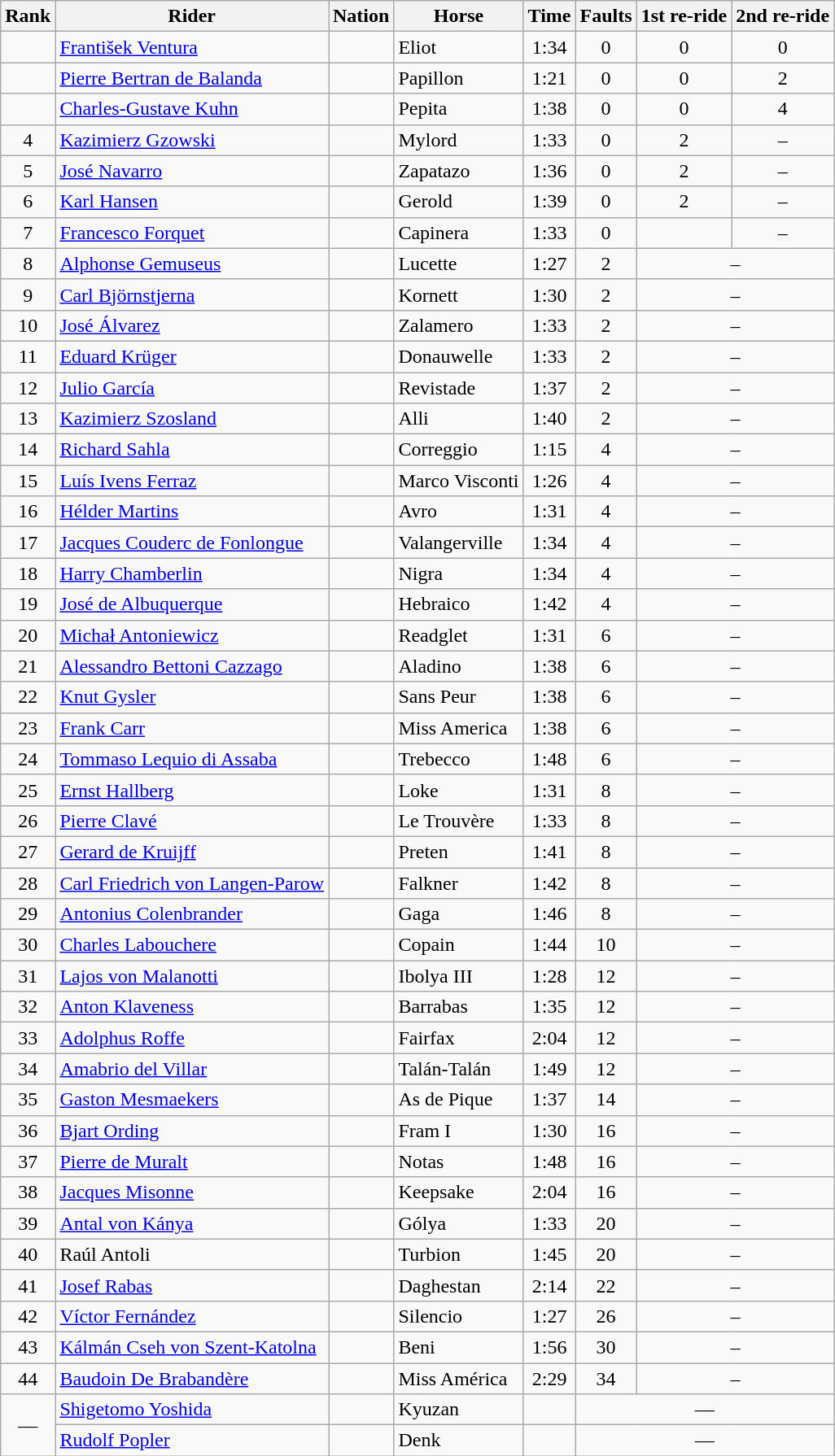<table class="wikitable sortable" style="text-align:center">
<tr>
<th>Rank</th>
<th>Rider</th>
<th>Nation</th>
<th>Horse</th>
<th>Time</th>
<th>Faults</th>
<th>1st re-ride</th>
<th>2nd re-ride</th>
</tr>
<tr>
<td></td>
<td align=left><a href='#'>František Ventura</a></td>
<td align=left></td>
<td align=left>Eliot</td>
<td>1:34</td>
<td>0</td>
<td>0</td>
<td>0</td>
</tr>
<tr>
<td></td>
<td align=left><a href='#'>Pierre Bertran de Balanda</a></td>
<td align=left></td>
<td align=left>Papillon</td>
<td>1:21</td>
<td>0</td>
<td>0</td>
<td>2</td>
</tr>
<tr>
<td></td>
<td align=left><a href='#'>Charles-Gustave Kuhn</a></td>
<td align=left></td>
<td align=left>Pepita</td>
<td>1:38</td>
<td>0</td>
<td>0</td>
<td>4</td>
</tr>
<tr>
<td>4</td>
<td align=left><a href='#'>Kazimierz Gzowski</a></td>
<td align=left></td>
<td align=left>Mylord</td>
<td>1:33</td>
<td>0</td>
<td>2</td>
<td data-sort-value=99>–</td>
</tr>
<tr>
<td>5</td>
<td align=left><a href='#'>José Navarro</a></td>
<td align=left></td>
<td align=left>Zapatazo</td>
<td>1:36</td>
<td>0</td>
<td>2</td>
<td data-sort-value=99>–</td>
</tr>
<tr>
<td>6</td>
<td align=left><a href='#'>Karl Hansen</a></td>
<td align=left></td>
<td align=left>Gerold</td>
<td>1:39</td>
<td>0</td>
<td>2</td>
<td data-sort-value=99>–</td>
</tr>
<tr>
<td>7</td>
<td align=left><a href='#'>Francesco Forquet</a></td>
<td align=left></td>
<td align=left>Capinera</td>
<td>1:33</td>
<td>0</td>
<td data-sort-value=99></td>
<td data-sort-value=99>–</td>
</tr>
<tr>
<td>8</td>
<td align=left><a href='#'>Alphonse Gemuseus</a></td>
<td align=left></td>
<td align=left>Lucette</td>
<td>1:27</td>
<td>2</td>
<td colspan=2 data-sort-value=99>–</td>
</tr>
<tr>
<td>9</td>
<td align=left><a href='#'>Carl Björnstjerna</a></td>
<td align=left></td>
<td align=left>Kornett</td>
<td>1:30</td>
<td>2</td>
<td colspan=2 data-sort-value=99>–</td>
</tr>
<tr>
<td>10</td>
<td align=left><a href='#'>José Álvarez</a></td>
<td align=left></td>
<td align=left>Zalamero</td>
<td>1:33</td>
<td>2</td>
<td colspan=2 data-sort-value=99>–</td>
</tr>
<tr>
<td>11</td>
<td align=left><a href='#'>Eduard Krüger</a></td>
<td align=left></td>
<td align=left>Donauwelle</td>
<td>1:33</td>
<td>2</td>
<td colspan=2 data-sort-value=99>–</td>
</tr>
<tr>
<td>12</td>
<td align=left><a href='#'>Julio García</a></td>
<td align=left></td>
<td align=left>Revistade</td>
<td>1:37</td>
<td>2</td>
<td colspan=2 data-sort-value=99>–</td>
</tr>
<tr>
<td>13</td>
<td align=left><a href='#'>Kazimierz Szosland</a></td>
<td align=left></td>
<td align=left>Alli</td>
<td>1:40</td>
<td>2</td>
<td colspan=2 data-sort-value=99>–</td>
</tr>
<tr>
<td>14</td>
<td align=left><a href='#'>Richard Sahla</a></td>
<td align=left></td>
<td align=left>Correggio</td>
<td>1:15</td>
<td>4</td>
<td colspan=2 data-sort-value=99>–</td>
</tr>
<tr>
<td>15</td>
<td align=left><a href='#'>Luís Ivens Ferraz</a></td>
<td align=left></td>
<td align=left>Marco Visconti</td>
<td>1:26</td>
<td>4</td>
<td colspan=2 data-sort-value=99>–</td>
</tr>
<tr>
<td>16</td>
<td align=left><a href='#'>Hélder Martins</a></td>
<td align=left></td>
<td align=left>Avro</td>
<td>1:31</td>
<td>4</td>
<td colspan=2 data-sort-value=99>–</td>
</tr>
<tr>
<td>17</td>
<td align=left><a href='#'>Jacques Couderc de Fonlongue</a></td>
<td align=left></td>
<td align=left>Valangerville</td>
<td>1:34</td>
<td>4</td>
<td colspan=2 data-sort-value=99>–</td>
</tr>
<tr>
<td>18</td>
<td align=left><a href='#'>Harry Chamberlin</a></td>
<td align=left></td>
<td align=left>Nigra</td>
<td>1:34</td>
<td>4</td>
<td colspan=2 data-sort-value=99>–</td>
</tr>
<tr>
<td>19</td>
<td align=left><a href='#'>José de Albuquerque</a></td>
<td align=left></td>
<td align=left>Hebraico</td>
<td>1:42</td>
<td>4</td>
<td colspan=2 data-sort-value=99>–</td>
</tr>
<tr>
<td>20</td>
<td align=left><a href='#'>Michał Antoniewicz</a></td>
<td align=left></td>
<td align=left>Readglet</td>
<td>1:31</td>
<td>6</td>
<td colspan=2 data-sort-value=99>–</td>
</tr>
<tr>
<td>21</td>
<td align=left><a href='#'>Alessandro Bettoni Cazzago</a></td>
<td align=left></td>
<td align=left>Aladino</td>
<td>1:38</td>
<td>6</td>
<td colspan=2 data-sort-value=99>–</td>
</tr>
<tr>
<td>22</td>
<td align=left><a href='#'>Knut Gysler</a></td>
<td align=left></td>
<td align=left>Sans Peur</td>
<td>1:38</td>
<td>6</td>
<td colspan=2 data-sort-value=99>–</td>
</tr>
<tr>
<td>23</td>
<td align=left><a href='#'>Frank Carr</a></td>
<td align=left></td>
<td align=left>Miss America</td>
<td>1:38</td>
<td>6</td>
<td colspan=2 data-sort-value=99>–</td>
</tr>
<tr>
<td>24</td>
<td align=left><a href='#'>Tommaso Lequio di Assaba</a></td>
<td align=left></td>
<td align=left>Trebecco</td>
<td>1:48</td>
<td>6</td>
<td colspan=2 data-sort-value=99>–</td>
</tr>
<tr>
<td>25</td>
<td align=left><a href='#'>Ernst Hallberg</a></td>
<td align=left></td>
<td align=left>Loke</td>
<td>1:31</td>
<td>8</td>
<td colspan=2 data-sort-value=99>–</td>
</tr>
<tr>
<td>26</td>
<td align=left><a href='#'>Pierre Clavé</a></td>
<td align=left></td>
<td align=left>Le Trouvère</td>
<td>1:33</td>
<td>8</td>
<td colspan=2 data-sort-value=99>–</td>
</tr>
<tr>
<td>27</td>
<td align=left><a href='#'>Gerard de Kruijff</a></td>
<td align=left></td>
<td align=left>Preten</td>
<td>1:41</td>
<td>8</td>
<td colspan=2 data-sort-value=99>–</td>
</tr>
<tr>
<td>28</td>
<td align=left><a href='#'>Carl Friedrich von Langen-Parow</a></td>
<td align=left></td>
<td align=left>Falkner</td>
<td>1:42</td>
<td>8</td>
<td colspan=2 data-sort-value=99>–</td>
</tr>
<tr>
<td>29</td>
<td align=left><a href='#'>Antonius Colenbrander</a></td>
<td align=left></td>
<td align=left>Gaga</td>
<td>1:46</td>
<td>8</td>
<td colspan=2 data-sort-value=99>–</td>
</tr>
<tr>
<td>30</td>
<td align=left><a href='#'>Charles Labouchere</a></td>
<td align=left></td>
<td align=left>Copain</td>
<td>1:44</td>
<td>10</td>
<td colspan=2 data-sort-value=99>–</td>
</tr>
<tr>
<td>31</td>
<td align=left><a href='#'>Lajos von Malanotti</a></td>
<td align=left></td>
<td align=left>Ibolya III</td>
<td>1:28</td>
<td>12</td>
<td colspan=2 data-sort-value=99>–</td>
</tr>
<tr>
<td>32</td>
<td align=left><a href='#'>Anton Klaveness</a></td>
<td align=left></td>
<td align=left>Barrabas</td>
<td>1:35</td>
<td>12</td>
<td colspan=2 data-sort-value=99>–</td>
</tr>
<tr>
<td>33</td>
<td align=left><a href='#'>Adolphus Roffe</a></td>
<td align=left></td>
<td align=left>Fairfax</td>
<td>2:04</td>
<td>12</td>
<td colspan=2 data-sort-value=99>–</td>
</tr>
<tr>
<td>34</td>
<td align=left><a href='#'>Amabrio del Villar</a></td>
<td align=left></td>
<td align=left>Talán-Talán</td>
<td>1:49</td>
<td>12</td>
<td colspan=2 data-sort-value=99>–</td>
</tr>
<tr>
<td>35</td>
<td align=left><a href='#'>Gaston Mesmaekers</a></td>
<td align=left></td>
<td align=left>As de Pique</td>
<td>1:37</td>
<td>14</td>
<td colspan=2 data-sort-value=99>–</td>
</tr>
<tr>
<td>36</td>
<td align=left><a href='#'>Bjart Ording</a></td>
<td align=left></td>
<td align=left>Fram I</td>
<td>1:30</td>
<td>16</td>
<td colspan=2 data-sort-value=99>–</td>
</tr>
<tr>
<td>37</td>
<td align=left><a href='#'>Pierre de Muralt</a></td>
<td align=left></td>
<td align=left>Notas</td>
<td>1:48</td>
<td>16</td>
<td colspan=2 data-sort-value=99>–</td>
</tr>
<tr>
<td>38</td>
<td align=left><a href='#'>Jacques Misonne</a></td>
<td align=left></td>
<td align=left>Keepsake</td>
<td>2:04</td>
<td>16</td>
<td colspan=2 data-sort-value=99>–</td>
</tr>
<tr>
<td>39</td>
<td align=left><a href='#'>Antal von Kánya</a></td>
<td align=left></td>
<td align=left>Gólya</td>
<td>1:33</td>
<td>20</td>
<td colspan=2 data-sort-value=99>–</td>
</tr>
<tr>
<td>40</td>
<td align=left>Raúl Antoli</td>
<td align=left></td>
<td align=left>Turbion</td>
<td>1:45</td>
<td>20</td>
<td colspan=2 data-sort-value=99>–</td>
</tr>
<tr>
<td>41</td>
<td align=left><a href='#'>Josef Rabas</a></td>
<td align=left></td>
<td align=left>Daghestan</td>
<td>2:14</td>
<td>22</td>
<td colspan=2 data-sort-value=99>–</td>
</tr>
<tr>
<td>42</td>
<td align=left><a href='#'>Víctor Fernández</a></td>
<td align=left></td>
<td align=left>Silencio</td>
<td>1:27</td>
<td>26</td>
<td colspan=2 data-sort-value=99>–</td>
</tr>
<tr>
<td>43</td>
<td align=left><a href='#'>Kálmán Cseh von Szent-Katolna</a></td>
<td align=left></td>
<td align=left>Beni</td>
<td>1:56</td>
<td>30</td>
<td colspan=2 data-sort-value=99>–</td>
</tr>
<tr>
<td>44</td>
<td align=left><a href='#'>Baudoin De Brabandère</a></td>
<td align=left></td>
<td align=left>Miss América</td>
<td>2:29</td>
<td>34</td>
<td colspan=2 data-sort-value=99>–</td>
</tr>
<tr>
<td rowspan=2 data-sort-value=45>—</td>
<td align=left><a href='#'>Shigetomo Yoshida</a></td>
<td align=left></td>
<td align=left>Kyuzan</td>
<td data-sort-value=9:99></td>
<td colspan=3 data-sort-value=99>—</td>
</tr>
<tr>
<td align=left><a href='#'>Rudolf Popler</a></td>
<td align=left></td>
<td align=left>Denk</td>
<td data-sort-value=9:99></td>
<td colspan=3 data-sort-value=99>—</td>
</tr>
</table>
